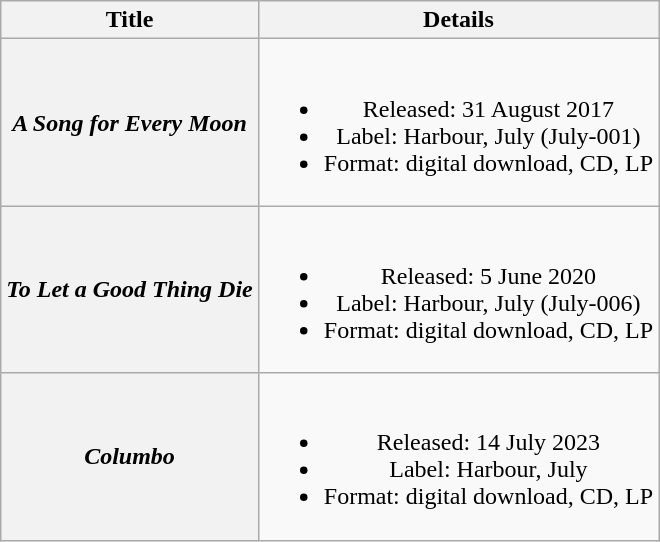<table class="wikitable plainrowheaders" style="text-align:center;" border="1">
<tr>
<th scope="col">Title</th>
<th scope="col">Details</th>
</tr>
<tr>
<th scope="row"><em>A Song for Every Moon</em></th>
<td><br><ul><li>Released: 31 August 2017</li><li>Label: Harbour, July (July-001)</li><li>Format: digital download, CD, LP</li></ul></td>
</tr>
<tr>
<th scope="row"><em>To Let a Good Thing Die</em></th>
<td><br><ul><li>Released: 5 June 2020</li><li>Label: Harbour, July (July-006)</li><li>Format: digital download, CD, LP</li></ul></td>
</tr>
<tr>
<th scope="row"><em>Columbo</em></th>
<td><br><ul><li>Released: 14 July 2023</li><li>Label: Harbour, July</li><li>Format: digital download, CD, LP</li></ul></td>
</tr>
</table>
